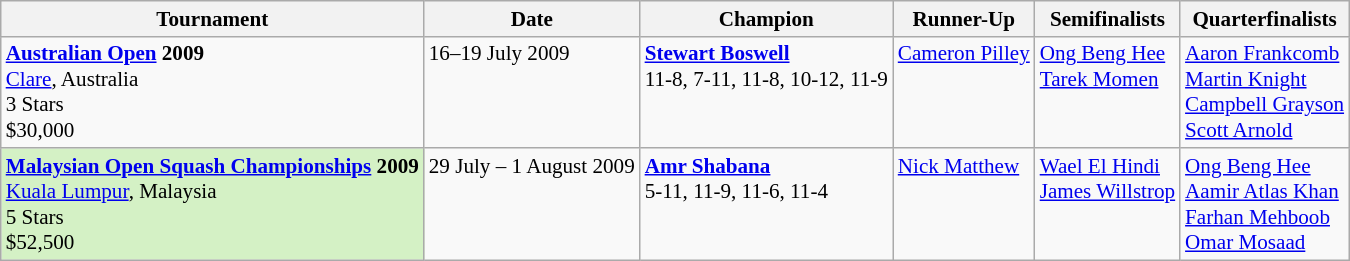<table class="wikitable" style="font-size:88%">
<tr>
<th>Tournament</th>
<th>Date</th>
<th>Champion</th>
<th>Runner-Up</th>
<th>Semifinalists</th>
<th>Quarterfinalists</th>
</tr>
<tr valign=top>
<td><strong><a href='#'>Australian Open</a> 2009</strong><br> <a href='#'>Clare</a>, Australia<br>3 Stars<br>$30,000</td>
<td>16–19 July 2009</td>
<td> <strong><a href='#'>Stewart Boswell</a></strong><br>11-8, 7-11, 11-8, 10-12, 11-9</td>
<td> <a href='#'>Cameron Pilley</a></td>
<td> <a href='#'>Ong Beng Hee</a><br> <a href='#'>Tarek Momen</a></td>
<td> <a href='#'>Aaron Frankcomb</a><br> <a href='#'>Martin Knight</a><br> <a href='#'>Campbell Grayson</a><br> <a href='#'>Scott Arnold</a></td>
</tr>
<tr valign=top>
<td style="background:#D4F1C5;"><strong><a href='#'>Malaysian Open Squash Championships</a> 2009</strong><br> <a href='#'>Kuala Lumpur</a>, Malaysia<br>5 Stars<br>$52,500</td>
<td>29 July – 1 August 2009</td>
<td> <strong><a href='#'>Amr Shabana</a></strong><br>5-11, 11-9, 11-6, 11-4</td>
<td> <a href='#'>Nick Matthew</a></td>
<td> <a href='#'>Wael El Hindi</a><br> <a href='#'>James Willstrop</a></td>
<td> <a href='#'>Ong Beng Hee</a><br> <a href='#'>Aamir Atlas Khan</a><br> <a href='#'>Farhan Mehboob</a><br> <a href='#'>Omar Mosaad</a></td>
</tr>
</table>
